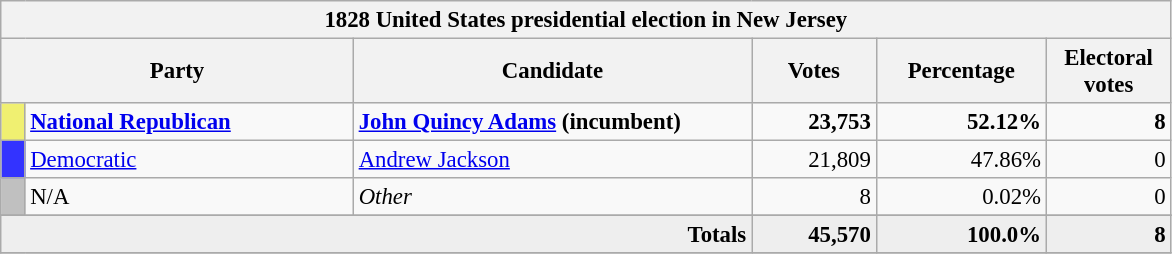<table class="wikitable" style="font-size: 95%;">
<tr>
<th colspan="6">1828 United States presidential election in New Jersey</th>
</tr>
<tr>
<th colspan="2" style="width: 15em">Party</th>
<th style="width: 17em">Candidate</th>
<th style="width: 5em">Votes</th>
<th style="width: 7em">Percentage</th>
<th style="width: 5em">Electoral votes</th>
</tr>
<tr>
<th style="background-color:#F0F071; width: 3px"></th>
<td style="width: 130px"><strong><a href='#'>National Republican</a></strong></td>
<td><strong><a href='#'>John Quincy Adams</a> (incumbent)</strong></td>
<td align="right"><strong>23,753</strong></td>
<td align="right"><strong>52.12%</strong></td>
<td align="right"><strong>8</strong></td>
</tr>
<tr>
<th style="background-color:#3333FF; width: 3px"></th>
<td style="width: 130px"><a href='#'>Democratic</a></td>
<td><a href='#'>Andrew Jackson</a></td>
<td align="right">21,809</td>
<td align="right">47.86%</td>
<td align="right">0</td>
</tr>
<tr>
<th style="background-color:#c0c0c0; width: 3px"></th>
<td style="width: 130px">N/A</td>
<td><em>Other</em></td>
<td align="right">8</td>
<td align="right">0.02%</td>
<td align="right">0</td>
</tr>
<tr>
</tr>
<tr bgcolor="#EEEEEE">
<td colspan="3" align="right"><strong>Totals</strong></td>
<td align="right"><strong>45,570</strong></td>
<td align="right"><strong>100.0%</strong></td>
<td align="right"><strong>8</strong></td>
</tr>
<tr>
</tr>
</table>
